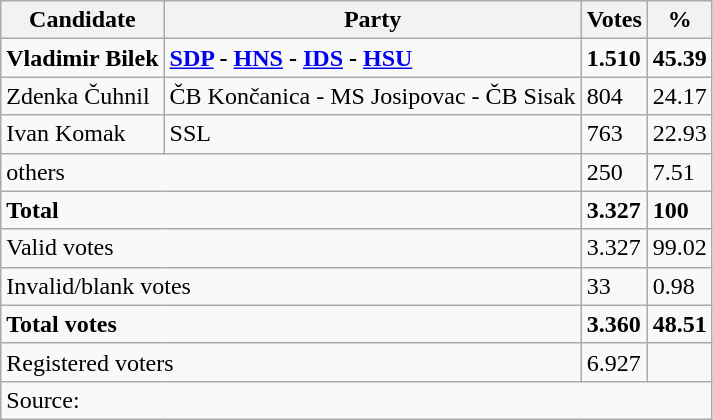<table class="wikitable" style="text-align: left;">
<tr>
<th>Candidate</th>
<th>Party</th>
<th>Votes</th>
<th>%</th>
</tr>
<tr>
<td><strong>Vladimir Bilek</strong></td>
<td><strong><a href='#'>SDP</a> - <a href='#'>HNS</a> - <a href='#'>IDS</a> - <a href='#'>HSU</a></strong></td>
<td><strong>1.510</strong></td>
<td><strong>45.39</strong></td>
</tr>
<tr>
<td>Zdenka Čuhnil</td>
<td>ČB Končanica - MS Josipovac - ČB Sisak</td>
<td>804</td>
<td>24.17</td>
</tr>
<tr>
<td>Ivan Komak</td>
<td>SSL</td>
<td>763</td>
<td>22.93</td>
</tr>
<tr>
<td colspan="2">others</td>
<td>250</td>
<td>7.51</td>
</tr>
<tr>
<td colspan="2"><strong>Total</strong></td>
<td><strong>3.327</strong></td>
<td><strong>100</strong></td>
</tr>
<tr>
<td colspan="2">Valid votes</td>
<td>3.327</td>
<td>99.02</td>
</tr>
<tr>
<td colspan="2">Invalid/blank votes</td>
<td>33</td>
<td>0.98</td>
</tr>
<tr>
<td colspan="2"><strong>Total votes</strong></td>
<td><strong>3.360</strong></td>
<td><strong>48.51</strong></td>
</tr>
<tr>
<td colspan="2">Registered voters</td>
<td>6.927</td>
<td></td>
</tr>
<tr>
<td colspan="4">Source: </td>
</tr>
</table>
